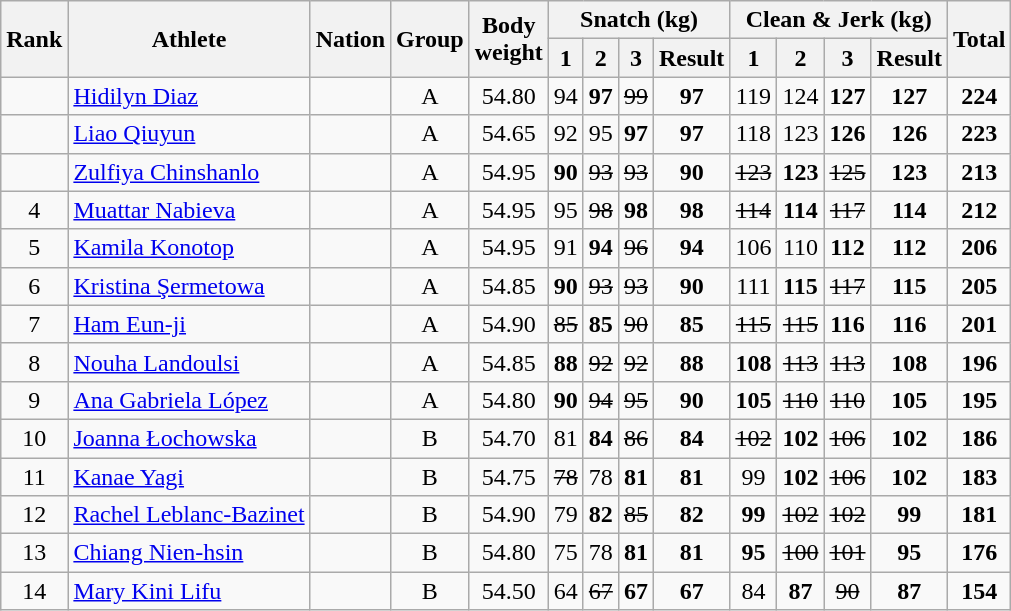<table class="wikitable sortable" style="text-align:center;">
<tr>
<th rowspan=2>Rank</th>
<th rowspan=2>Athlete</th>
<th rowspan=2>Nation</th>
<th rowspan=2>Group</th>
<th rowspan=2>Body<br>weight</th>
<th colspan=4>Snatch (kg)</th>
<th colspan=4>Clean & Jerk (kg)</th>
<th rowspan=2>Total</th>
</tr>
<tr>
<th>1</th>
<th>2</th>
<th>3</th>
<th>Result</th>
<th>1</th>
<th>2</th>
<th>3</th>
<th>Result</th>
</tr>
<tr>
<td></td>
<td align=left><a href='#'>Hidilyn Diaz</a></td>
<td align=left></td>
<td>A</td>
<td>54.80</td>
<td>94</td>
<td><strong>97</strong></td>
<td><s>99</s></td>
<td><strong>97</strong></td>
<td>119</td>
<td>124</td>
<td><strong>127</strong></td>
<td><strong>127</strong> </td>
<td><strong>224</strong> </td>
</tr>
<tr>
<td></td>
<td align=left><a href='#'>Liao Qiuyun</a></td>
<td align=left></td>
<td>A</td>
<td>54.65</td>
<td>92</td>
<td>95</td>
<td><strong>97</strong></td>
<td><strong>97</strong></td>
<td>118</td>
<td>123</td>
<td><strong>126</strong></td>
<td><strong>126</strong></td>
<td><strong>223</strong></td>
</tr>
<tr>
<td></td>
<td align="left"><a href='#'>Zulfiya Chinshanlo</a></td>
<td align="left"></td>
<td>A</td>
<td>54.95</td>
<td><strong>90</strong></td>
<td><s>93</s></td>
<td><s>93</s></td>
<td><strong>90</strong></td>
<td><s>123</s></td>
<td><strong>123</strong></td>
<td><s>125</s></td>
<td><strong>123</strong></td>
<td><strong>213</strong></td>
</tr>
<tr>
<td>4</td>
<td align="left"><a href='#'>Muattar Nabieva</a></td>
<td align="left"></td>
<td>A</td>
<td>54.95</td>
<td>95</td>
<td><s>98</s></td>
<td><strong>98</strong></td>
<td><strong>98</strong> </td>
<td><s>114</s></td>
<td><strong>114</strong></td>
<td><s>117</s></td>
<td><strong>114</strong></td>
<td><strong>212</strong></td>
</tr>
<tr>
<td>5</td>
<td align=left><a href='#'>Kamila Konotop</a></td>
<td align=left></td>
<td>A</td>
<td>54.95</td>
<td>91</td>
<td><strong>94</strong></td>
<td><s>96</s></td>
<td><strong>94</strong></td>
<td>106</td>
<td>110</td>
<td><strong>112</strong></td>
<td><strong>112</strong></td>
<td><strong>206</strong></td>
</tr>
<tr>
<td>6</td>
<td align="left"><a href='#'>Kristina Şermetowa</a></td>
<td align="left"></td>
<td>A</td>
<td>54.85</td>
<td><strong>90</strong></td>
<td><s>93</s></td>
<td><s>93</s></td>
<td><strong>90</strong></td>
<td>111</td>
<td><strong>115</strong></td>
<td><s>117</s></td>
<td><strong>115</strong></td>
<td><strong>205</strong></td>
</tr>
<tr>
<td>7</td>
<td align="left"><a href='#'>Ham Eun-ji</a></td>
<td align="left"></td>
<td>A</td>
<td>54.90</td>
<td><s>85</s></td>
<td><strong>85</strong></td>
<td><s>90</s></td>
<td><strong>85</strong></td>
<td><s>115</s></td>
<td><s>115</s></td>
<td><strong>116</strong></td>
<td><strong>116</strong></td>
<td><strong>201</strong></td>
</tr>
<tr>
<td>8</td>
<td align="left"><a href='#'>Nouha Landoulsi</a></td>
<td align="left"></td>
<td>A</td>
<td>54.85</td>
<td><strong>88</strong></td>
<td><s>92</s></td>
<td><s>92</s></td>
<td><strong>88</strong></td>
<td><strong>108</strong></td>
<td><s>113</s></td>
<td><s>113</s></td>
<td><strong>108</strong></td>
<td><strong>196</strong></td>
</tr>
<tr>
<td>9</td>
<td align=left><a href='#'>Ana Gabriela López</a></td>
<td align=left></td>
<td>A</td>
<td>54.80</td>
<td><strong>90</strong></td>
<td><s>94</s></td>
<td><s>95</s></td>
<td><strong>90</strong></td>
<td><strong>105</strong></td>
<td><s>110</s></td>
<td><s>110</s></td>
<td><strong>105</strong></td>
<td><strong>195</strong></td>
</tr>
<tr>
<td>10</td>
<td align=left><a href='#'>Joanna Łochowska</a></td>
<td align=left></td>
<td>B</td>
<td>54.70</td>
<td>81</td>
<td><strong>84</strong></td>
<td><s>86</s></td>
<td><strong>84</strong></td>
<td><s>102</s></td>
<td><strong>102</strong></td>
<td><s>106</s></td>
<td><strong>102</strong></td>
<td><strong>186</strong></td>
</tr>
<tr>
<td>11</td>
<td align=left><a href='#'>Kanae Yagi</a></td>
<td align=left></td>
<td>B</td>
<td>54.75</td>
<td><s>78</s></td>
<td>78</td>
<td><strong>81</strong></td>
<td><strong>81</strong></td>
<td>99</td>
<td><strong>102</strong></td>
<td><s>106</s></td>
<td><strong>102</strong></td>
<td><strong>183</strong></td>
</tr>
<tr>
<td>12</td>
<td align=left><a href='#'>Rachel Leblanc-Bazinet</a></td>
<td align=left></td>
<td>B</td>
<td>54.90</td>
<td>79</td>
<td><strong>82</strong></td>
<td><s>85</s></td>
<td><strong>82</strong></td>
<td><strong>99</strong></td>
<td><s>102</s></td>
<td><s>102</s></td>
<td><strong>99</strong></td>
<td><strong>181</strong></td>
</tr>
<tr>
<td>13</td>
<td align=left><a href='#'>Chiang Nien-hsin</a></td>
<td align=left></td>
<td>B</td>
<td>54.80</td>
<td>75</td>
<td>78</td>
<td><strong>81</strong></td>
<td><strong>81</strong></td>
<td><strong>95</strong></td>
<td><s>100</s></td>
<td><s>101</s></td>
<td><strong>95</strong></td>
<td><strong>176</strong></td>
</tr>
<tr>
<td>14</td>
<td align=left><a href='#'>Mary Kini Lifu</a></td>
<td align=left></td>
<td>B</td>
<td>54.50</td>
<td>64</td>
<td><s>67</s></td>
<td><strong>67</strong></td>
<td><strong>67</strong></td>
<td>84</td>
<td><strong>87</strong></td>
<td><s>90</s></td>
<td><strong>87</strong></td>
<td><strong>154</strong></td>
</tr>
</table>
